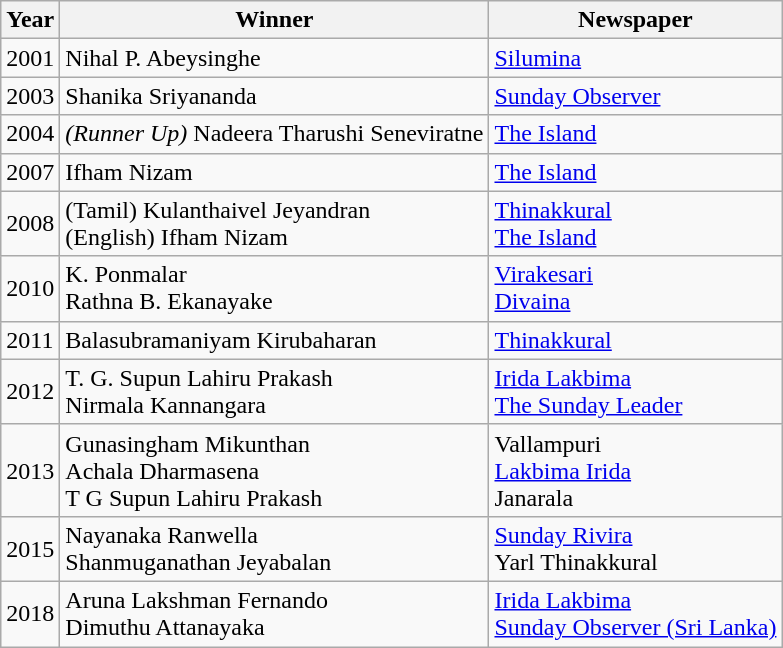<table class="wikitable sortable mw-collapsible mw-collapsed">
<tr>
<th>Year</th>
<th>Winner</th>
<th>Newspaper</th>
</tr>
<tr>
<td>2001</td>
<td>Nihal P. Abeysinghe</td>
<td><a href='#'>Silumina</a></td>
</tr>
<tr>
<td>2003</td>
<td>Shanika Sriyananda</td>
<td><a href='#'>Sunday Observer</a></td>
</tr>
<tr>
<td>2004</td>
<td><em>(Runner Up)</em> Nadeera Tharushi Seneviratne</td>
<td><a href='#'>The Island</a></td>
</tr>
<tr>
<td>2007</td>
<td>Ifham Nizam</td>
<td><a href='#'>The Island</a></td>
</tr>
<tr>
<td>2008</td>
<td>(Tamil) Kulanthaivel Jeyandran<br>(English) Ifham Nizam</td>
<td><a href='#'>Thinakkural</a><br><a href='#'>The Island</a></td>
</tr>
<tr>
<td>2010</td>
<td>K. Ponmalar<br>Rathna B. Ekanayake</td>
<td><a href='#'>Virakesari</a><br><a href='#'>Divaina</a></td>
</tr>
<tr>
<td>2011</td>
<td>Balasubramaniyam Kirubaharan</td>
<td><a href='#'>Thinakkural</a></td>
</tr>
<tr>
<td>2012</td>
<td>T. G. Supun Lahiru Prakash<br>Nirmala Kannangara</td>
<td><a href='#'>Irida Lakbima</a><br><a href='#'>The Sunday Leader</a></td>
</tr>
<tr>
<td>2013</td>
<td>Gunasingham Mikunthan<br>Achala Dharmasena<br>T G Supun Lahiru Prakash</td>
<td>Vallampuri<br><a href='#'>Lakbima Irida</a><br>Janarala</td>
</tr>
<tr>
<td>2015</td>
<td>Nayanaka Ranwella<br>Shanmuganathan Jeyabalan</td>
<td><a href='#'>Sunday Rivira</a><br>Yarl Thinakkural</td>
</tr>
<tr>
<td>2018</td>
<td>Aruna Lakshman Fernando<br>Dimuthu Attanayaka</td>
<td><a href='#'>Irida Lakbima</a><br><a href='#'>Sunday Observer (Sri Lanka)</a></td>
</tr>
</table>
